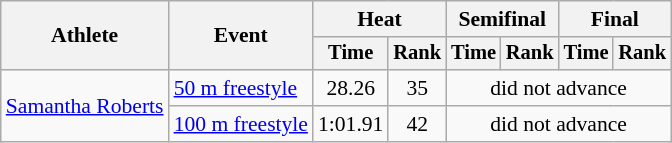<table class=wikitable style="font-size:90%">
<tr>
<th rowspan="2">Athlete</th>
<th rowspan="2">Event</th>
<th colspan="2">Heat</th>
<th colspan="2">Semifinal</th>
<th colspan="2">Final</th>
</tr>
<tr style="font-size:95%">
<th>Time</th>
<th>Rank</th>
<th>Time</th>
<th>Rank</th>
<th>Time</th>
<th>Rank</th>
</tr>
<tr align=center>
<td align=left rowspan=2><a href='#'>Samantha Roberts</a></td>
<td align=left><a href='#'>50 m freestyle</a></td>
<td>28.26</td>
<td>35</td>
<td colspan=4>did not advance</td>
</tr>
<tr align=center>
<td align=left><a href='#'>100 m freestyle</a></td>
<td>1:01.91</td>
<td>42</td>
<td colspan=4>did not advance</td>
</tr>
</table>
